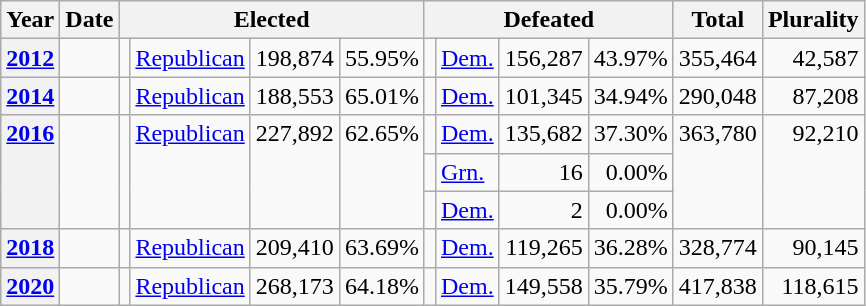<table class=wikitable>
<tr>
<th>Year</th>
<th>Date</th>
<th ! colspan="4">Elected</th>
<th ! colspan="4">Defeated</th>
<th>Total</th>
<th>Plurality</th>
</tr>
<tr>
<th valign="top"><a href='#'>2012</a></th>
<td valign="top"></td>
<td valign="top"></td>
<td valign="top" ><a href='#'>Republican</a></td>
<td valign="top" align="right">198,874</td>
<td valign="top" align="right">55.95%</td>
<td valign="top"></td>
<td valign="top" ><a href='#'>Dem.</a></td>
<td valign="top" align="right">156,287</td>
<td valign="top" align="right">43.97%</td>
<td valign="top" align="right">355,464</td>
<td valign="top" align="right">42,587</td>
</tr>
<tr>
<th valign="top"><a href='#'>2014</a></th>
<td valign="top"></td>
<td valign="top"></td>
<td valign="top" ><a href='#'>Republican</a></td>
<td valign="top" align="right">188,553</td>
<td valign="top" align="right">65.01%</td>
<td valign="top"></td>
<td valign="top" ><a href='#'>Dem.</a></td>
<td valign="top" align="right">101,345</td>
<td valign="top" align="right">34.94%</td>
<td valign="top" align="right">290,048</td>
<td valign="top" align="right">87,208</td>
</tr>
<tr>
<th rowspan="3" valign="top"><a href='#'>2016</a></th>
<td rowspan="3" valign="top"></td>
<td rowspan="3" valign="top"></td>
<td rowspan="3" valign="top" ><a href='#'>Republican</a></td>
<td rowspan="3" valign="top" align="right">227,892</td>
<td rowspan="3" valign="top" align="right">62.65%</td>
<td valign="top"></td>
<td valign="top" ><a href='#'>Dem.</a></td>
<td valign="top" align="right">135,682</td>
<td valign="top" align="right">37.30%</td>
<td rowspan="3" valign="top" align="right">363,780</td>
<td rowspan="3" valign="top" align="right">92,210</td>
</tr>
<tr>
<td valign="top"></td>
<td valign="top" ><a href='#'>Grn.</a></td>
<td valign="top" align="right">16</td>
<td valign="top" align="right">0.00%</td>
</tr>
<tr>
<td valign="top"></td>
<td valign="top" ><a href='#'>Dem.</a></td>
<td valign="top" align="right">2</td>
<td valign="top" align="right">0.00%</td>
</tr>
<tr>
<th valign="top"><a href='#'>2018</a></th>
<td valign="top"></td>
<td valign="top"></td>
<td valign="top" ><a href='#'>Republican</a></td>
<td valign="top" align="right">209,410</td>
<td valign="top" align="right">63.69%</td>
<td valign="top"></td>
<td valign="top" ><a href='#'>Dem.</a></td>
<td valign="top" align="right">119,265</td>
<td valign="top" align="right">36.28%</td>
<td valign="top" align="right">328,774</td>
<td valign="top" align="right">90,145</td>
</tr>
<tr>
<th valign="top"><a href='#'>2020</a></th>
<td valign="top"></td>
<td valign="top"></td>
<td valign="top" ><a href='#'>Republican</a></td>
<td valign="top" align="right">268,173</td>
<td valign="top" align="right">64.18%</td>
<td valign="top"></td>
<td valign="top" ><a href='#'>Dem.</a></td>
<td valign="top" align="right">149,558</td>
<td valign="top" align="right">35.79%</td>
<td valign="top" align="right">417,838</td>
<td valign="top" align="right">118,615</td>
</tr>
</table>
